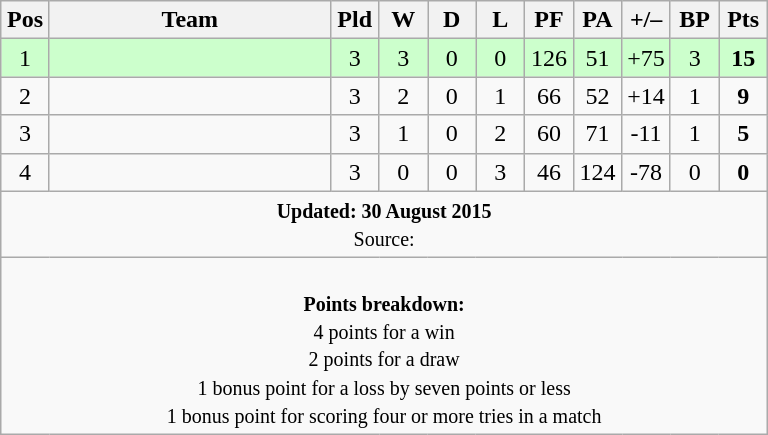<table class="wikitable" style="text-align: center; font-size: 100%;">
<tr>
<th width=25>Pos</th>
<th width=180>Team</th>
<th width=25>Pld</th>
<th width=25>W</th>
<th width=25>D</th>
<th width=25>L</th>
<th width=25>PF</th>
<th width=25>PA</th>
<th width=25>+/–</th>
<th width=25>BP</th>
<th width=25>Pts<br></th>
</tr>
<tr bgcolor="#ccffcc">
<td>1</td>
<td align="left"></td>
<td>3</td>
<td>3</td>
<td>0</td>
<td>0</td>
<td>126</td>
<td>51</td>
<td>+75</td>
<td>3</td>
<td><strong>15</strong></td>
</tr>
<tr>
<td>2</td>
<td align="left"></td>
<td>3</td>
<td>2</td>
<td>0</td>
<td>1</td>
<td>66</td>
<td>52</td>
<td>+14</td>
<td>1</td>
<td><strong>9</strong></td>
</tr>
<tr>
<td>3</td>
<td align="left"></td>
<td>3</td>
<td>1</td>
<td>0</td>
<td>2</td>
<td>60</td>
<td>71</td>
<td>-11</td>
<td>1</td>
<td><strong>5</strong></td>
</tr>
<tr>
<td>4</td>
<td align="left"></td>
<td>3</td>
<td>0</td>
<td>0</td>
<td>3</td>
<td>46</td>
<td>124</td>
<td>-78</td>
<td>0</td>
<td><strong>0</strong></td>
</tr>
<tr bgcolor="#f9f9f9" align=center>
<td colspan="100%" style="text-align:center; line-height:110%;"><small><strong>Updated: 30 August 2015</strong><br>Source: </small><br></td>
</tr>
<tr>
<td colspan="100%" style="text-align:center; line-height:110%;"><br><small><strong>Points breakdown:</strong><br>4 points for a win<br>2 points for a draw<br>1 bonus point for a loss by seven points or less<br>1 bonus point for scoring four or more tries in a match<br> </small></td>
</tr>
</table>
